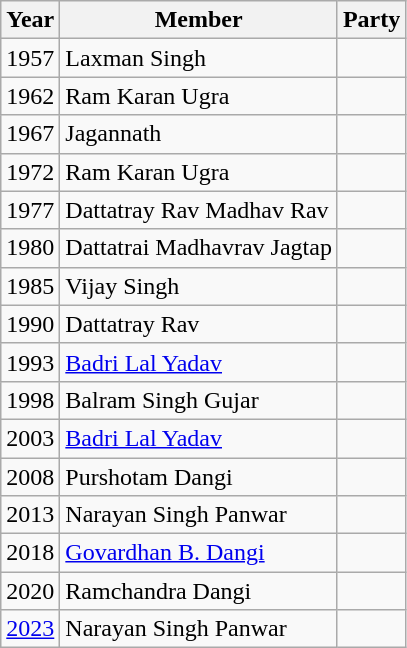<table class="wikitable sortable">
<tr>
<th>Year</th>
<th>Member</th>
<th colspan="2">Party</th>
</tr>
<tr>
<td>1957</td>
<td>Laxman Singh</td>
<td></td>
</tr>
<tr>
<td>1962</td>
<td>Ram Karan Ugra</td>
<td></td>
</tr>
<tr>
<td>1967</td>
<td>Jagannath</td>
<td></td>
</tr>
<tr>
<td>1972</td>
<td>Ram Karan Ugra</td>
<td></td>
</tr>
<tr>
<td>1977</td>
<td>Dattatray Rav Madhav Rav</td>
<td></td>
</tr>
<tr>
<td>1980</td>
<td>Dattatrai Madhavrav Jagtap</td>
<td></td>
</tr>
<tr>
<td>1985</td>
<td>Vijay Singh</td>
<td></td>
</tr>
<tr>
<td>1990</td>
<td>Dattatray Rav</td>
<td></td>
</tr>
<tr>
<td>1993</td>
<td><a href='#'>Badri Lal Yadav</a></td>
<td></td>
</tr>
<tr>
<td>1998</td>
<td>Balram Singh Gujar</td>
<td></td>
</tr>
<tr>
<td>2003</td>
<td><a href='#'>Badri Lal Yadav</a></td>
<td></td>
</tr>
<tr>
<td>2008</td>
<td>Purshotam Dangi</td>
<td></td>
</tr>
<tr>
<td>2013</td>
<td>Narayan Singh Panwar</td>
<td></td>
</tr>
<tr>
<td>2018</td>
<td><a href='#'>Govardhan B. Dangi</a></td>
<td></td>
</tr>
<tr>
<td>2020</td>
<td>Ramchandra Dangi</td>
<td></td>
</tr>
<tr>
<td><a href='#'>2023</a></td>
<td>Narayan Singh Panwar</td>
<td></td>
</tr>
</table>
